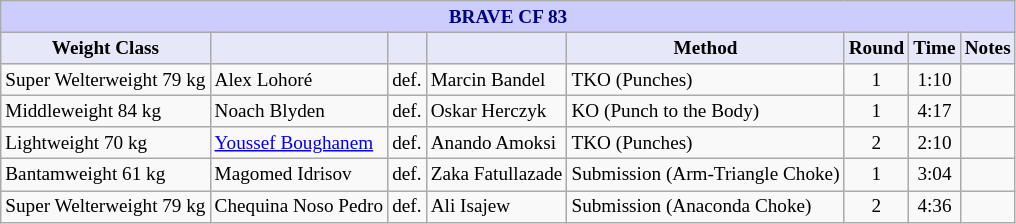<table class="wikitable" style="font-size: 80%;">
<tr>
<th colspan="8" style="background-color: #ccf; color: #000080; text-align: center;"><strong>BRAVE CF 83</strong></th>
</tr>
<tr>
<th colspan="1" style="background-color: #E6E8FA; color: #000000; text-align: center;">Weight Class</th>
<th colspan="1" style="background-color: #E6E8FA; color: #000000; text-align: center;"></th>
<th colspan="1" style="background-color: #E6E8FA; color: #000000; text-align: center;"></th>
<th colspan="1" style="background-color: #E6E8FA; color: #000000; text-align: center;"></th>
<th colspan="1" style="background-color: #E6E8FA; color: #000000; text-align: center;">Method</th>
<th colspan="1" style="background-color: #E6E8FA; color: #000000; text-align: center;">Round</th>
<th colspan="1" style="background-color: #E6E8FA; color: #000000; text-align: center;">Time</th>
<th colspan="1" style="background-color: #E6E8FA; color: #000000; text-align: center;">Notes</th>
</tr>
<tr>
<td>Super Welterweight 79 kg</td>
<td> Alex Lohoré</td>
<td align=center>def.</td>
<td> Marcin Bandel</td>
<td>TKO (Punches)</td>
<td align=center>1</td>
<td align=center>1:10</td>
<td></td>
</tr>
<tr>
<td>Middleweight 84 kg</td>
<td> Noach Blyden</td>
<td align=center>def.</td>
<td> Oskar Herczyk</td>
<td>KO (Punch to the Body)</td>
<td align=center>1</td>
<td align=center>4:17</td>
<td></td>
</tr>
<tr>
<td>Lightweight 70 kg</td>
<td> <a href='#'>Youssef Boughanem</a></td>
<td align=center>def.</td>
<td> Anando Amoksi</td>
<td>TKO (Punches)</td>
<td align=center>2</td>
<td align=center>2:10</td>
<td></td>
</tr>
<tr>
<td>Bantamweight 61 kg</td>
<td> Magomed Idrisov</td>
<td align=center>def.</td>
<td> Zaka Fatullazade</td>
<td>Submission (Arm-Triangle Choke)</td>
<td align=center>1</td>
<td align=center>3:04</td>
<td></td>
</tr>
<tr>
<td>Super Welterweight 79 kg</td>
<td> Chequina Noso Pedro</td>
<td align=center>def.</td>
<td> Ali Isajew</td>
<td>Submission (Anaconda Choke)</td>
<td align=center>2</td>
<td align=center>4:36</td>
<td></td>
</tr>
</table>
